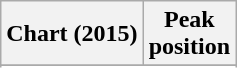<table class="wikitable sortable plainrowheaders" style="text-align:center">
<tr>
<th scope="col">Chart (2015)</th>
<th scope="col">Peak<br>position</th>
</tr>
<tr>
</tr>
<tr>
</tr>
<tr>
</tr>
<tr>
</tr>
<tr>
</tr>
<tr>
</tr>
<tr>
</tr>
<tr>
</tr>
<tr>
</tr>
<tr>
</tr>
<tr>
</tr>
<tr>
</tr>
<tr>
</tr>
<tr>
</tr>
<tr>
</tr>
<tr>
</tr>
<tr>
</tr>
<tr>
</tr>
<tr>
</tr>
<tr>
</tr>
</table>
